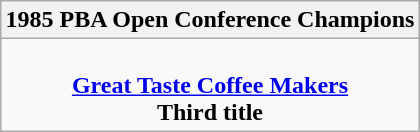<table class=wikitable style="text-align:center; margin:auto">
<tr>
<th>1985 PBA Open Conference Champions</th>
</tr>
<tr>
<td><br> <strong><a href='#'>Great Taste Coffee Makers</a></strong> <br> <strong>Third title</strong></td>
</tr>
</table>
